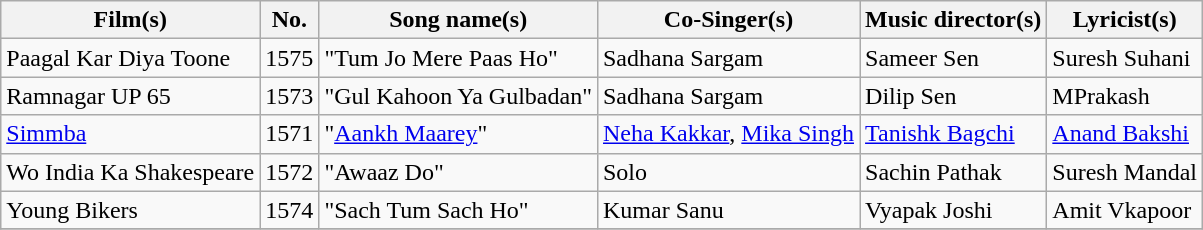<table class="wikitable sortable">
<tr>
<th>Film(s)</th>
<th>No.</th>
<th>Song name(s)</th>
<th>Co-Singer(s)</th>
<th>Music director(s)</th>
<th>Lyricist(s)</th>
</tr>
<tr>
<td>Paagal Kar Diya Toone</td>
<td>1575</td>
<td>"Tum Jo Mere Paas Ho"</td>
<td>Sadhana Sargam</td>
<td>Sameer Sen</td>
<td>Suresh Suhani</td>
</tr>
<tr>
<td>Ramnagar UP 65</td>
<td>1573</td>
<td>"Gul Kahoon Ya Gulbadan"</td>
<td>Sadhana Sargam</td>
<td>Dilip Sen</td>
<td>MPrakash</td>
</tr>
<tr>
<td><a href='#'>Simmba</a></td>
<td>1571</td>
<td>"<a href='#'>Aankh Maarey</a>"</td>
<td><a href='#'>Neha Kakkar</a>, <a href='#'>Mika Singh</a></td>
<td><a href='#'>Tanishk Bagchi</a></td>
<td><a href='#'>Anand Bakshi</a></td>
</tr>
<tr>
<td>Wo India Ka Shakespeare</td>
<td>1572</td>
<td>"Awaaz Do"</td>
<td>Solo</td>
<td>Sachin Pathak</td>
<td>Suresh Mandal</td>
</tr>
<tr>
<td>Young Bikers</td>
<td>1574</td>
<td>"Sach Tum Sach Ho"</td>
<td>Kumar Sanu</td>
<td>Vyapak Joshi</td>
<td>Amit Vkapoor</td>
</tr>
<tr>
</tr>
</table>
